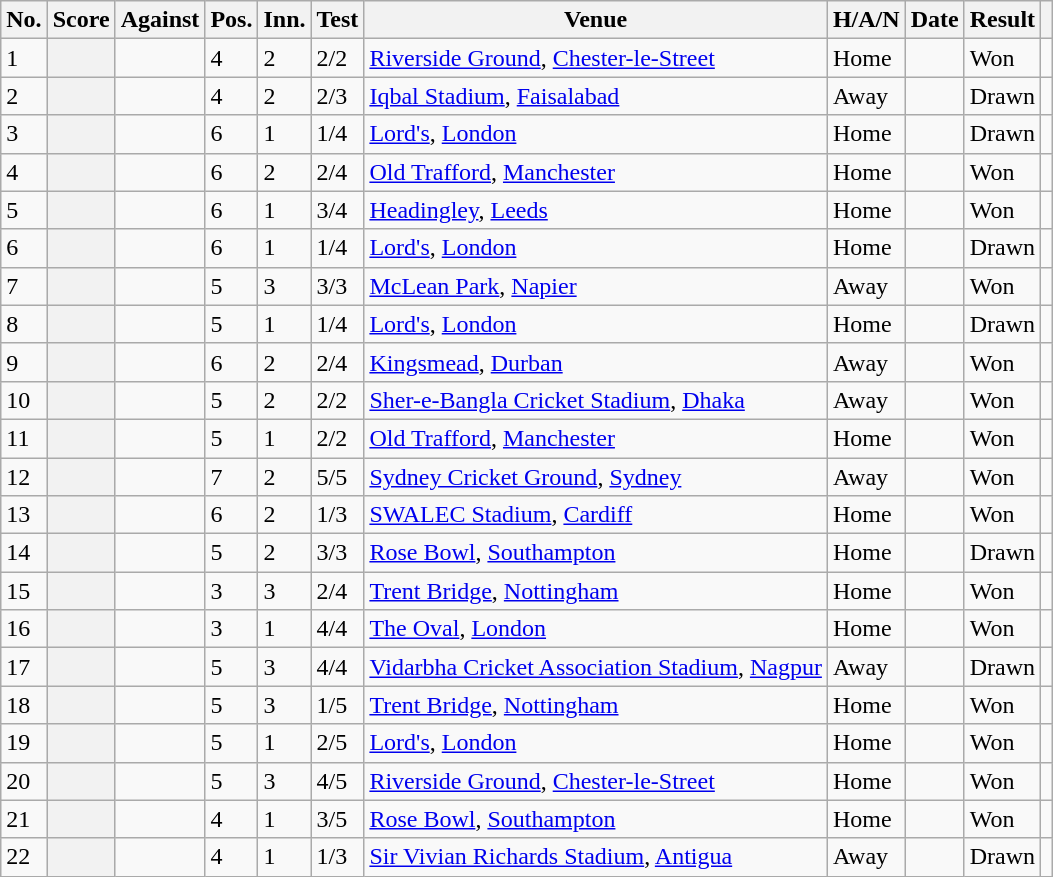<table class="wikitable plainrowheaders sortable">
<tr>
<th scope="col">No.</th>
<th scope="col">Score</th>
<th scope="col">Against</th>
<th scope="col">Pos.</th>
<th scope="col">Inn.</th>
<th scope="col">Test</th>
<th scope="col">Venue</th>
<th scope="col">H/A/N</th>
<th scope="col">Date</th>
<th scope="col">Result</th>
<th scope="col" class="unsortable"></th>
</tr>
<tr>
<td>1</td>
<th scope="row"></th>
<td></td>
<td>4</td>
<td>2</td>
<td>2/2</td>
<td><a href='#'>Riverside Ground</a>, <a href='#'>Chester-le-Street</a></td>
<td>Home</td>
<td></td>
<td>Won</td>
<td></td>
</tr>
<tr>
<td>2</td>
<th scope="row"></th>
<td></td>
<td>4</td>
<td>2</td>
<td>2/3</td>
<td><a href='#'>Iqbal Stadium</a>, <a href='#'>Faisalabad</a></td>
<td>Away</td>
<td></td>
<td>Drawn</td>
<td></td>
</tr>
<tr>
<td>3</td>
<th scope="row"></th>
<td></td>
<td>6</td>
<td>1</td>
<td>1/4</td>
<td><a href='#'>Lord's</a>, <a href='#'>London</a></td>
<td>Home</td>
<td></td>
<td>Drawn</td>
<td></td>
</tr>
<tr>
<td>4</td>
<th scope="row"></th>
<td></td>
<td>6</td>
<td>2</td>
<td>2/4</td>
<td><a href='#'>Old Trafford</a>, <a href='#'>Manchester</a></td>
<td>Home</td>
<td></td>
<td>Won</td>
<td></td>
</tr>
<tr>
<td>5</td>
<th scope="row"></th>
<td></td>
<td>6</td>
<td>1</td>
<td>3/4</td>
<td><a href='#'>Headingley</a>, <a href='#'>Leeds</a></td>
<td>Home</td>
<td></td>
<td>Won</td>
<td></td>
</tr>
<tr>
<td>6</td>
<th scope="row"></th>
<td></td>
<td>6</td>
<td>1</td>
<td>1/4</td>
<td><a href='#'>Lord's</a>, <a href='#'>London</a></td>
<td>Home</td>
<td></td>
<td>Drawn</td>
<td></td>
</tr>
<tr>
<td>7</td>
<th scope="row"></th>
<td></td>
<td>5</td>
<td>3</td>
<td>3/3</td>
<td><a href='#'>McLean Park</a>, <a href='#'>Napier</a></td>
<td>Away</td>
<td></td>
<td>Won</td>
<td></td>
</tr>
<tr>
<td>8</td>
<th scope="row"></th>
<td></td>
<td>5</td>
<td>1</td>
<td>1/4</td>
<td><a href='#'>Lord's</a>, <a href='#'>London</a></td>
<td>Home</td>
<td></td>
<td>Drawn</td>
<td></td>
</tr>
<tr>
<td>9</td>
<th scope="row"></th>
<td></td>
<td>6</td>
<td>2</td>
<td>2/4</td>
<td><a href='#'>Kingsmead</a>, <a href='#'>Durban</a></td>
<td>Away</td>
<td></td>
<td>Won</td>
<td></td>
</tr>
<tr>
<td>10</td>
<th scope="row"></th>
<td></td>
<td>5</td>
<td>2</td>
<td>2/2</td>
<td><a href='#'>Sher-e-Bangla Cricket Stadium</a>, <a href='#'>Dhaka</a></td>
<td>Away</td>
<td></td>
<td>Won</td>
<td></td>
</tr>
<tr>
<td>11</td>
<th scope="row"></th>
<td></td>
<td>5</td>
<td>1</td>
<td>2/2</td>
<td><a href='#'>Old Trafford</a>, <a href='#'>Manchester</a></td>
<td>Home</td>
<td></td>
<td>Won</td>
<td></td>
</tr>
<tr>
<td>12</td>
<th scope="row"></th>
<td></td>
<td>7</td>
<td>2</td>
<td>5/5</td>
<td><a href='#'>Sydney Cricket Ground</a>, <a href='#'>Sydney</a></td>
<td>Away</td>
<td></td>
<td>Won</td>
<td></td>
</tr>
<tr>
<td>13</td>
<th scope="row"></th>
<td></td>
<td>6</td>
<td>2</td>
<td>1/3</td>
<td><a href='#'>SWALEC Stadium</a>, <a href='#'>Cardiff</a></td>
<td>Home</td>
<td></td>
<td>Won</td>
<td></td>
</tr>
<tr>
<td>14</td>
<th scope="row"></th>
<td></td>
<td>5</td>
<td>2</td>
<td>3/3</td>
<td><a href='#'>Rose Bowl</a>, <a href='#'>Southampton</a></td>
<td>Home</td>
<td></td>
<td>Drawn</td>
<td></td>
</tr>
<tr>
<td>15</td>
<th scope="row"></th>
<td></td>
<td>3</td>
<td>3</td>
<td>2/4</td>
<td><a href='#'>Trent Bridge</a>, <a href='#'>Nottingham</a></td>
<td>Home</td>
<td></td>
<td>Won</td>
<td></td>
</tr>
<tr>
<td>16</td>
<th scope="row"></th>
<td></td>
<td>3</td>
<td>1</td>
<td>4/4</td>
<td><a href='#'>The Oval</a>, <a href='#'>London</a></td>
<td>Home</td>
<td></td>
<td>Won</td>
<td></td>
</tr>
<tr>
<td>17</td>
<th scope="row"></th>
<td></td>
<td>5</td>
<td>3</td>
<td>4/4</td>
<td><a href='#'>Vidarbha Cricket Association Stadium</a>, <a href='#'>Nagpur</a></td>
<td>Away</td>
<td></td>
<td>Drawn</td>
<td></td>
</tr>
<tr>
<td>18</td>
<th scope="row"></th>
<td></td>
<td>5</td>
<td>3</td>
<td>1/5</td>
<td><a href='#'>Trent Bridge</a>, <a href='#'>Nottingham</a></td>
<td>Home</td>
<td></td>
<td>Won</td>
<td></td>
</tr>
<tr>
<td>19</td>
<th scope="row"></th>
<td></td>
<td>5</td>
<td>1</td>
<td>2/5</td>
<td><a href='#'>Lord's</a>, <a href='#'>London</a></td>
<td>Home</td>
<td></td>
<td>Won</td>
<td></td>
</tr>
<tr>
<td>20</td>
<th scope="row"></th>
<td></td>
<td>5</td>
<td>3</td>
<td>4/5</td>
<td><a href='#'>Riverside Ground</a>, <a href='#'>Chester-le-Street</a></td>
<td>Home</td>
<td></td>
<td>Won</td>
<td></td>
</tr>
<tr>
<td>21</td>
<th scope="row"></th>
<td></td>
<td>4</td>
<td>1</td>
<td>3/5</td>
<td><a href='#'>Rose Bowl</a>, <a href='#'>Southampton</a></td>
<td>Home</td>
<td></td>
<td>Won</td>
<td></td>
</tr>
<tr>
<td>22</td>
<th scope="row"></th>
<td></td>
<td>4</td>
<td>1</td>
<td>1/3</td>
<td><a href='#'>Sir Vivian Richards Stadium</a>, <a href='#'>Antigua</a></td>
<td>Away</td>
<td></td>
<td>Drawn</td>
<td></td>
</tr>
</table>
